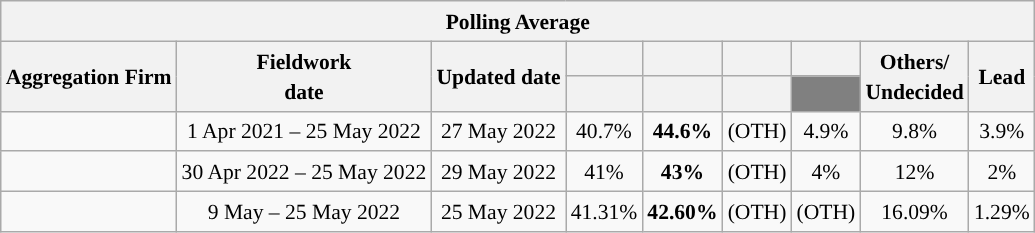<table class="wikitable sortable" style="text-align:center;font-size:90%;line-height:20px">
<tr>
<th colspan="13">Polling Average</th>
</tr>
<tr>
<th rowspan="2">Aggregation Firm</th>
<th rowspan="2" class="unsortable">Fieldwork <br> date</th>
<th rowspan="2">Updated date</th>
<th></th>
<th></th>
<th></th>
<th></th>
<th rowspan="2">Others/<br>Undecided</th>
<th rowspan="2">Lead</th>
</tr>
<tr>
<th class="unsortable" style="background-color: "></th>
<th class="unsortable" style="background-color: "></th>
<th class="unsortable" style="background-color: "></th>
<th class="unsortable" style="background-color:gray"></th>
</tr>
<tr>
<td></td>
<td>1 Apr 2021 – 25 May 2022</td>
<td>27 May 2022</td>
<td>40.7%</td>
<td><strong>44.6%</strong></td>
<td>(OTH)</td>
<td>4.9%</td>
<td>9.8%</td>
<td style="background:">3.9%</td>
</tr>
<tr>
<td></td>
<td>30 Apr 2022 – 25 May 2022</td>
<td>29 May 2022</td>
<td>41%</td>
<td><strong>43%</strong></td>
<td>(OTH)</td>
<td>4%</td>
<td>12%</td>
<td style="background:">2%</td>
</tr>
<tr>
<td></td>
<td>9 May – 25 May 2022</td>
<td>25 May 2022</td>
<td>41.31%</td>
<td><strong>42.60%</strong></td>
<td>(OTH)</td>
<td>(OTH)</td>
<td>16.09%</td>
<td style="background:">1.29%</td>
</tr>
</table>
